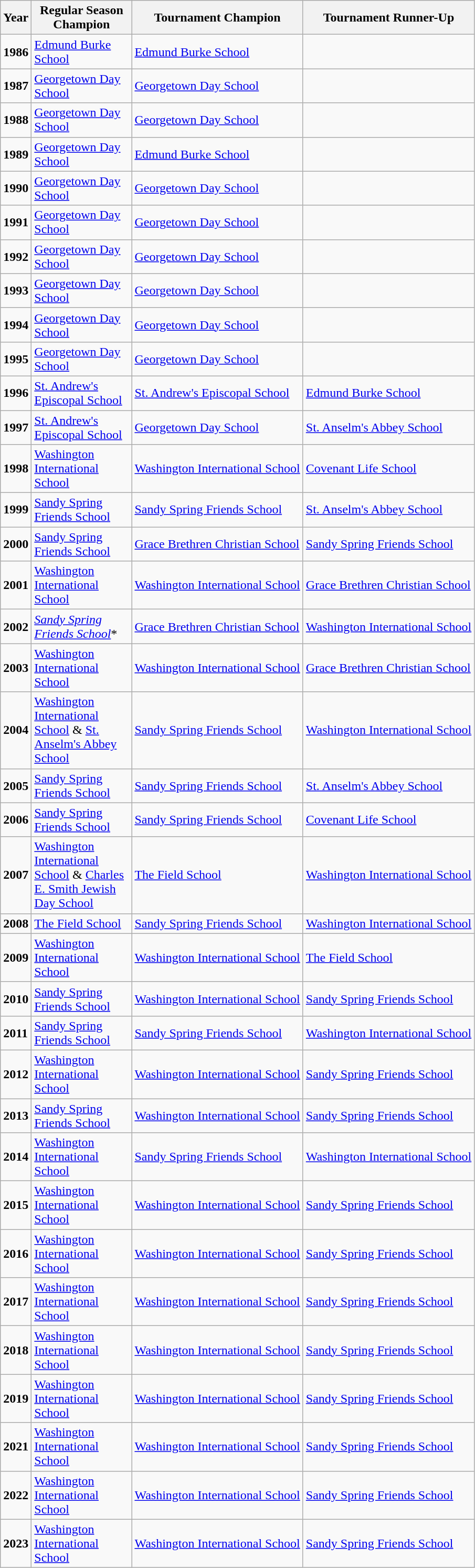<table class="wikitable">
<tr>
<th>Year</th>
<th>Regular Season Champion</th>
<th>Tournament Champion</th>
<th>Tournament Runner-Up</th>
</tr>
<tr>
<td><strong>1986</strong></td>
<td><a href='#'>Edmund Burke School</a></td>
<td><a href='#'>Edmund Burke School</a></td>
<td></td>
</tr>
<tr>
<td><strong>1987</strong></td>
<td><a href='#'>Georgetown Day School</a></td>
<td><a href='#'>Georgetown Day School</a></td>
<td></td>
</tr>
<tr>
<td><strong>1988</strong></td>
<td><a href='#'>Georgetown Day School</a></td>
<td><a href='#'>Georgetown Day School</a></td>
<td></td>
</tr>
<tr>
<td><strong>1989</strong></td>
<td><a href='#'>Georgetown Day School</a></td>
<td><a href='#'>Edmund Burke School</a></td>
<td></td>
</tr>
<tr>
<td><strong>1990</strong></td>
<td><a href='#'>Georgetown Day School</a></td>
<td><a href='#'>Georgetown Day School</a></td>
<td></td>
</tr>
<tr>
<td><strong>1991</strong></td>
<td><a href='#'>Georgetown Day School</a></td>
<td><a href='#'>Georgetown Day School</a></td>
<td></td>
</tr>
<tr>
<td><strong>1992</strong></td>
<td><a href='#'>Georgetown Day School</a></td>
<td><a href='#'>Georgetown Day School</a></td>
<td></td>
</tr>
<tr>
<td><strong>1993</strong></td>
<td><a href='#'>Georgetown Day School</a></td>
<td><a href='#'>Georgetown Day School</a></td>
<td></td>
</tr>
<tr>
<td><strong>1994</strong></td>
<td><a href='#'>Georgetown Day School</a></td>
<td><a href='#'>Georgetown Day School</a></td>
<td></td>
</tr>
<tr>
<td><strong>1995</strong></td>
<td><a href='#'>Georgetown Day School</a></td>
<td><a href='#'>Georgetown Day School</a></td>
<td></td>
</tr>
<tr>
<td><strong>1996</strong></td>
<td><a href='#'>St. Andrew's Episcopal School</a></td>
<td><a href='#'>St. Andrew's Episcopal School</a></td>
<td><a href='#'>Edmund Burke School</a></td>
</tr>
<tr>
<td><strong>1997</strong></td>
<td><a href='#'>St. Andrew's Episcopal School</a></td>
<td><a href='#'>Georgetown Day School</a></td>
<td><a href='#'>St. Anselm's Abbey School</a></td>
</tr>
<tr>
<td><strong>1998</strong></td>
<td><a href='#'>Washington International School</a></td>
<td><a href='#'>Washington International School</a></td>
<td><a href='#'>Covenant Life School</a></td>
</tr>
<tr>
<td><strong>1999</strong></td>
<td><a href='#'>Sandy Spring Friends School</a></td>
<td><a href='#'>Sandy Spring Friends School</a></td>
<td><a href='#'>St. Anselm's Abbey School</a></td>
</tr>
<tr>
<td><strong>2000</strong></td>
<td><a href='#'>Sandy Spring Friends School</a></td>
<td><a href='#'>Grace Brethren Christian School</a></td>
<td><a href='#'>Sandy Spring Friends School</a></td>
</tr>
<tr>
<td><strong>2001</strong></td>
<td><a href='#'>Washington International School</a></td>
<td><a href='#'>Washington International School</a></td>
<td><a href='#'>Grace Brethren Christian School</a></td>
</tr>
<tr>
<td><strong>2002</strong></td>
<td><em><a href='#'>Sandy Spring Friends School</a></em>*</td>
<td><a href='#'>Grace Brethren Christian School</a></td>
<td><a href='#'>Washington International School</a></td>
</tr>
<tr>
<td><strong>2003</strong></td>
<td><a href='#'>Washington International School</a></td>
<td><a href='#'>Washington International School</a></td>
<td><a href='#'>Grace Brethren Christian School</a></td>
</tr>
<tr>
<td><strong>2004</strong></td>
<td><a href='#'>Washington International School</a> & <a href='#'>St. Anselm's Abbey School</a></td>
<td><a href='#'>Sandy Spring Friends School</a></td>
<td><a href='#'>Washington International School</a></td>
</tr>
<tr>
<td><strong>2005</strong></td>
<td><a href='#'>Sandy Spring Friends School</a></td>
<td><a href='#'>Sandy Spring Friends School</a></td>
<td><a href='#'>St. Anselm's Abbey School</a></td>
</tr>
<tr>
<td><strong>2006</strong></td>
<td align="left" width="120"><a href='#'>Sandy Spring Friends School</a></td>
<td><a href='#'>Sandy Spring Friends School</a></td>
<td><a href='#'>Covenant Life School</a></td>
</tr>
<tr>
<td><strong>2007</strong></td>
<td><a href='#'>Washington International School</a> & <a href='#'>Charles E. Smith Jewish Day School</a></td>
<td><a href='#'>The Field School</a></td>
<td><a href='#'>Washington International School</a></td>
</tr>
<tr>
<td><strong>2008</strong></td>
<td align="left" width="120"><a href='#'>The Field School</a></td>
<td><a href='#'>Sandy Spring Friends School</a></td>
<td><a href='#'>Washington International School</a></td>
</tr>
<tr>
<td><strong>2009</strong></td>
<td><a href='#'>Washington International School</a></td>
<td><a href='#'>Washington International School</a></td>
<td><a href='#'>The Field School</a></td>
</tr>
<tr>
<td><strong>2010</strong></td>
<td><a href='#'>Sandy Spring Friends School</a></td>
<td><a href='#'>Washington International School</a></td>
<td><a href='#'>Sandy Spring Friends School</a></td>
</tr>
<tr>
<td><strong>2011</strong></td>
<td align="left" width="120"><a href='#'>Sandy Spring Friends School</a></td>
<td><a href='#'>Sandy Spring Friends School</a></td>
<td><a href='#'>Washington International School</a></td>
</tr>
<tr>
<td><strong>2012</strong></td>
<td><a href='#'>Washington International School</a></td>
<td><a href='#'>Washington International School</a></td>
<td><a href='#'>Sandy Spring Friends School</a></td>
</tr>
<tr>
<td><strong>2013</strong></td>
<td><a href='#'>Sandy Spring Friends School</a></td>
<td><a href='#'>Washington International School</a></td>
<td><a href='#'>Sandy Spring Friends School</a></td>
</tr>
<tr>
<td><strong>2014</strong></td>
<td><a href='#'>Washington International School</a></td>
<td><a href='#'>Sandy Spring Friends School</a></td>
<td><a href='#'>Washington International School</a></td>
</tr>
<tr>
<td><strong>2015</strong></td>
<td><a href='#'>Washington International School</a></td>
<td><a href='#'>Washington International School</a></td>
<td><a href='#'>Sandy Spring Friends School</a></td>
</tr>
<tr>
<td><strong>2016</strong></td>
<td><a href='#'>Washington International School</a></td>
<td><a href='#'>Washington International School</a></td>
<td><a href='#'>Sandy Spring Friends School</a></td>
</tr>
<tr>
<td><strong>2017</strong></td>
<td><a href='#'>Washington International School</a></td>
<td><a href='#'>Washington International School</a></td>
<td><a href='#'>Sandy Spring Friends School</a></td>
</tr>
<tr>
<td><strong>2018</strong></td>
<td><a href='#'>Washington International School</a></td>
<td><a href='#'>Washington International School</a></td>
<td><a href='#'>Sandy Spring Friends School</a></td>
</tr>
<tr>
<td><strong>2019</strong></td>
<td><a href='#'>Washington International School</a></td>
<td><a href='#'>Washington International School</a></td>
<td><a href='#'>Sandy Spring Friends School</a></td>
</tr>
<tr>
<td><strong>2021</strong></td>
<td><a href='#'>Washington International School</a></td>
<td><a href='#'>Washington International School</a></td>
<td><a href='#'>Sandy Spring Friends School</a></td>
</tr>
<tr>
<td><strong>2022</strong></td>
<td><a href='#'>Washington International School</a></td>
<td><a href='#'>Washington International School</a></td>
<td><a href='#'>Sandy Spring Friends School</a></td>
</tr>
<tr>
<td><strong>2023</strong></td>
<td><a href='#'>Washington International School</a></td>
<td><a href='#'>Washington International School</a></td>
<td><a href='#'>Sandy Spring Friends School</a></td>
</tr>
</table>
